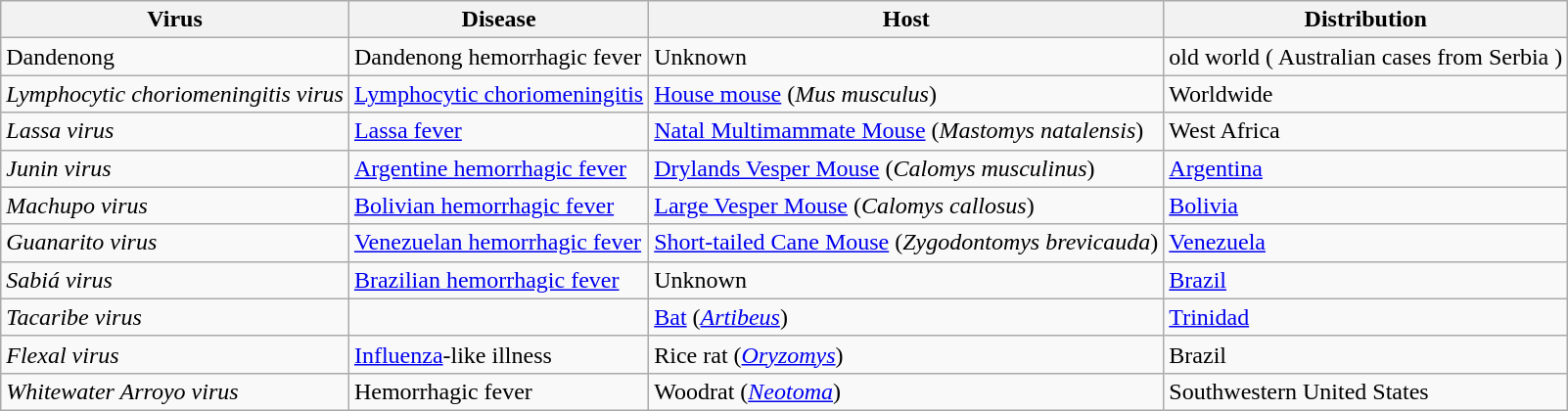<table class="sortable wikitable">
<tr>
<th>Virus</th>
<th>Disease</th>
<th>Host</th>
<th>Distribution</th>
</tr>
<tr>
<td>Dandenong</td>
<td>Dandenong hemorrhagic fever</td>
<td>Unknown</td>
<td>old world (  Australian cases from  Serbia )</td>
</tr>
<tr>
<td><em>Lymphocytic choriomeningitis virus</em></td>
<td><a href='#'>Lymphocytic choriomeningitis</a></td>
<td><a href='#'>House mouse</a> (<em>Mus musculus</em>)</td>
<td>Worldwide</td>
</tr>
<tr>
<td><em>Lassa virus</em></td>
<td><a href='#'>Lassa fever</a></td>
<td><a href='#'>Natal Multimammate Mouse</a> (<em>Mastomys natalensis</em>)</td>
<td>West Africa</td>
</tr>
<tr>
<td><em>Junin virus</em></td>
<td><a href='#'>Argentine hemorrhagic fever</a></td>
<td><a href='#'>Drylands Vesper Mouse</a> (<em>Calomys musculinus</em>)</td>
<td><a href='#'>Argentina</a></td>
</tr>
<tr>
<td><em>Machupo virus</em></td>
<td><a href='#'>Bolivian hemorrhagic fever</a></td>
<td><a href='#'>Large Vesper Mouse</a> (<em>Calomys callosus</em>)</td>
<td><a href='#'>Bolivia</a></td>
</tr>
<tr>
<td><em>Guanarito virus</em></td>
<td><a href='#'>Venezuelan hemorrhagic fever</a></td>
<td><a href='#'>Short-tailed Cane Mouse</a> (<em>Zygodontomys brevicauda</em>)</td>
<td><a href='#'>Venezuela</a></td>
</tr>
<tr>
<td><em>Sabiá virus</em></td>
<td><a href='#'>Brazilian hemorrhagic fever</a></td>
<td>Unknown</td>
<td><a href='#'>Brazil</a></td>
</tr>
<tr>
<td><em>Tacaribe virus</em></td>
<td></td>
<td><a href='#'>Bat</a> (<em><a href='#'>Artibeus</a></em>)</td>
<td><a href='#'>Trinidad</a></td>
</tr>
<tr>
<td><em>Flexal virus</em></td>
<td><a href='#'>Influenza</a>-like illness</td>
<td>Rice rat (<em><a href='#'>Oryzomys</a></em>)</td>
<td>Brazil</td>
</tr>
<tr>
<td><em>Whitewater Arroyo virus</em></td>
<td>Hemorrhagic fever</td>
<td>Woodrat (<em><a href='#'>Neotoma</a></em>)</td>
<td>Southwestern United States</td>
</tr>
</table>
